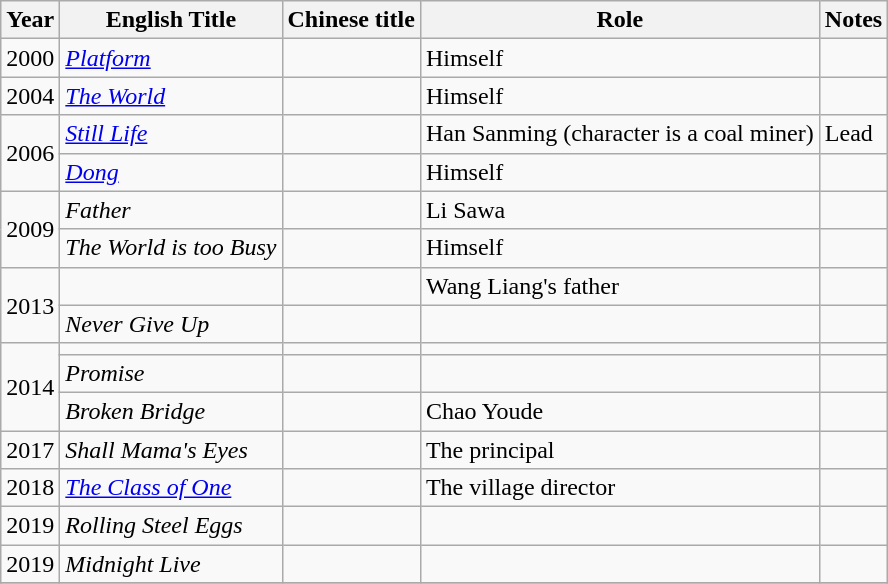<table class="wikitable">
<tr>
<th>Year</th>
<th>English Title</th>
<th>Chinese title</th>
<th>Role</th>
<th>Notes</th>
</tr>
<tr>
<td>2000</td>
<td><em><a href='#'>Platform</a></em></td>
<td></td>
<td>Himself</td>
<td></td>
</tr>
<tr>
<td>2004</td>
<td><em><a href='#'>The World</a></em></td>
<td></td>
<td>Himself</td>
<td></td>
</tr>
<tr>
<td rowspan="2">2006</td>
<td><em><a href='#'>Still Life</a></em></td>
<td></td>
<td>Han Sanming (character is a coal miner) </td>
<td>Lead</td>
</tr>
<tr>
<td><em><a href='#'>Dong</a></em></td>
<td></td>
<td>Himself</td>
<td></td>
</tr>
<tr>
<td rowspan="2">2009</td>
<td><em>Father</em></td>
<td></td>
<td>Li Sawa</td>
<td></td>
</tr>
<tr>
<td><em>The World is too Busy</em></td>
<td></td>
<td>Himself</td>
<td></td>
</tr>
<tr>
<td rowspan="2">2013</td>
<td></td>
<td></td>
<td>Wang Liang's father</td>
<td></td>
</tr>
<tr>
<td><em>Never Give Up</em></td>
<td></td>
<td></td>
<td></td>
</tr>
<tr>
<td rowspan="3">2014</td>
<td></td>
<td></td>
<td></td>
<td></td>
</tr>
<tr>
<td><em>Promise</em></td>
<td></td>
<td></td>
<td></td>
</tr>
<tr>
<td><em>Broken Bridge</em></td>
<td></td>
<td>Chao Youde</td>
<td></td>
</tr>
<tr>
<td>2017</td>
<td><em>Shall Mama's Eyes</em></td>
<td></td>
<td>The principal</td>
<td></td>
</tr>
<tr>
<td>2018</td>
<td><em><a href='#'>The Class of One</a></em></td>
<td></td>
<td>The village director</td>
<td></td>
</tr>
<tr>
<td>2019</td>
<td><em>Rolling Steel Eggs</em></td>
<td></td>
<td></td>
<td></td>
</tr>
<tr>
<td>2019</td>
<td><em>Midnight Live</em></td>
<td></td>
<td></td>
<td></td>
</tr>
<tr>
</tr>
</table>
